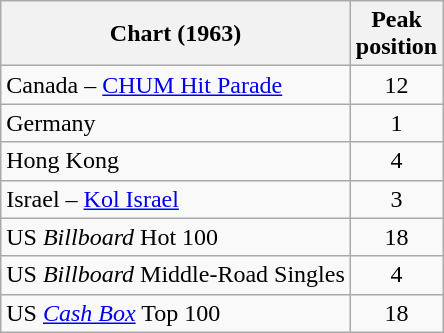<table class="wikitable sortable">
<tr>
<th align="left">Chart (1963)</th>
<th style="text-align:center;">Peak<br>position</th>
</tr>
<tr>
<td align="left">Canada – <a href='#'>CHUM Hit Parade</a></td>
<td style="text-align:center;">12</td>
</tr>
<tr>
<td align="left">Germany</td>
<td style="text-align:center;">1</td>
</tr>
<tr>
<td align="left">Hong Kong</td>
<td style="text-align:center;">4</td>
</tr>
<tr>
<td align="left">Israel – <a href='#'>Kol Israel</a></td>
<td style="text-align:center;">3</td>
</tr>
<tr>
<td align="left">US <em>Billboard</em> Hot 100</td>
<td style="text-align:center;">18</td>
</tr>
<tr>
<td align="left">US <em>Billboard</em> Middle-Road Singles</td>
<td style="text-align:center;">4</td>
</tr>
<tr>
<td align="left">US <em><a href='#'>Cash Box</a></em> Top 100</td>
<td style="text-align:center;">18</td>
</tr>
</table>
